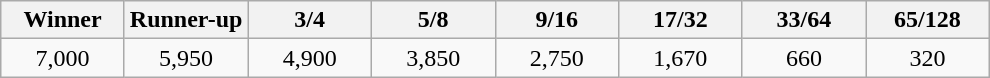<table class="wikitable">
<tr>
<th width=75>Winner</th>
<th width=75>Runner-up</th>
<th width=75>3/4</th>
<th width=75>5/8</th>
<th width=75>9/16</th>
<th width=75>17/32</th>
<th width=75>33/64</th>
<th width=75>65/128</th>
</tr>
<tr>
<td align=center>7,000</td>
<td align=center>5,950</td>
<td align=center>4,900</td>
<td align=center>3,850</td>
<td align=center>2,750</td>
<td align=center>1,670</td>
<td align=center>660</td>
<td align=center>320</td>
</tr>
</table>
